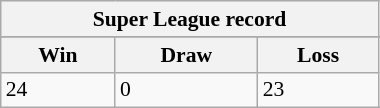<table class="wikitable" width="20%" style="font-size:90%">
<tr bgcolor="#efefef">
<th colspan=11>Super League record</th>
</tr>
<tr bgcolor="#efefef">
</tr>
<tr>
<th>Win</th>
<th>Draw</th>
<th>Loss</th>
</tr>
<tr>
<td>24</td>
<td>0</td>
<td>23</td>
</tr>
</table>
